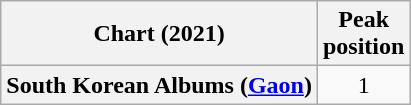<table class="wikitable plainrowheaders" style="text-align:center">
<tr>
<th scope="col">Chart (2021)</th>
<th scope="col">Peak<br>position</th>
</tr>
<tr>
<th scope="row">South Korean Albums (<a href='#'>Gaon</a>)</th>
<td>1</td>
</tr>
</table>
